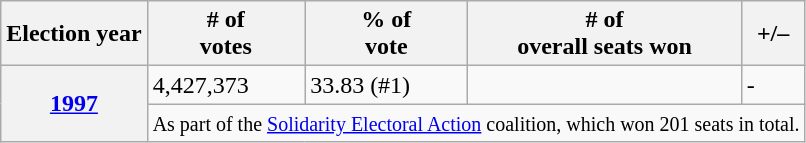<table class="wikitable">
<tr>
<th>Election year</th>
<th># of<br>votes</th>
<th>% of<br>vote</th>
<th># of<br>overall seats won</th>
<th>+/–</th>
</tr>
<tr>
<th rowspan="2"><a href='#'>1997</a></th>
<td>4,427,373</td>
<td>33.83 (#1)</td>
<td></td>
<td>-</td>
</tr>
<tr>
<td colspan="4"><small>As part of the <a href='#'>Solidarity Electoral Action</a> coalition, which won 201 seats in total.</small></td>
</tr>
</table>
